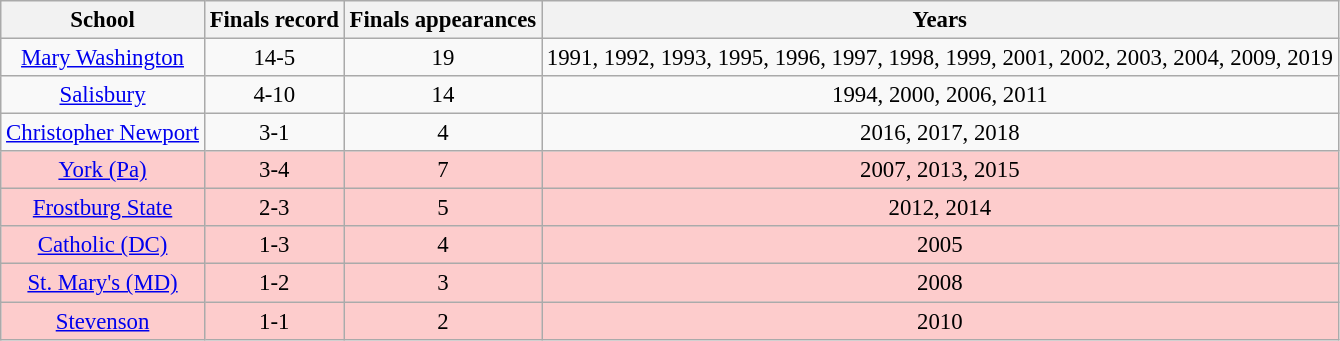<table class="wikitable" style="text-align:center; font-size:95%">
<tr>
<th>School</th>
<th>Finals record</th>
<th>Finals appearances</th>
<th>Years</th>
</tr>
<tr>
<td><a href='#'>Mary Washington</a></td>
<td>14-5</td>
<td>19</td>
<td>1991, 1992, 1993, 1995, 1996, 1997, 1998, 1999, 2001, 2002, 2003, 2004, 2009, 2019</td>
</tr>
<tr>
<td><a href='#'>Salisbury</a></td>
<td>4-10</td>
<td>14</td>
<td>1994, 2000, 2006, 2011</td>
</tr>
<tr>
<td><a href='#'>Christopher Newport</a></td>
<td>3-1</td>
<td>4</td>
<td>2016, 2017, 2018</td>
</tr>
<tr bgcolor=#fdcccc>
<td><a href='#'>York (Pa)</a></td>
<td>3-4</td>
<td>7</td>
<td>2007, 2013, 2015</td>
</tr>
<tr bgcolor=#fdcccc>
<td><a href='#'>Frostburg State</a></td>
<td>2-3</td>
<td>5</td>
<td>2012, 2014</td>
</tr>
<tr bgcolor=#fdcccc>
<td><a href='#'>Catholic (DC)</a></td>
<td>1-3</td>
<td>4</td>
<td>2005</td>
</tr>
<tr bgcolor=#fdcccc>
<td><a href='#'>St. Mary's (MD)</a></td>
<td>1-2</td>
<td>3</td>
<td>2008</td>
</tr>
<tr bgcolor=#fdcccc>
<td><a href='#'>Stevenson</a></td>
<td>1-1</td>
<td>2</td>
<td>2010</td>
</tr>
</table>
